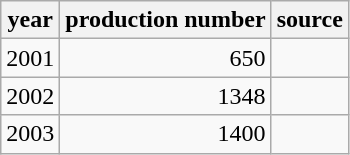<table class="wikitable sortable">
<tr>
<th>year</th>
<th>production number</th>
<th>source</th>
</tr>
<tr>
<td>2001</td>
<td align="right">650</td>
<td></td>
</tr>
<tr>
<td>2002</td>
<td align="right">1348</td>
<td></td>
</tr>
<tr>
<td>2003</td>
<td align="right">1400</td>
<td></td>
</tr>
</table>
